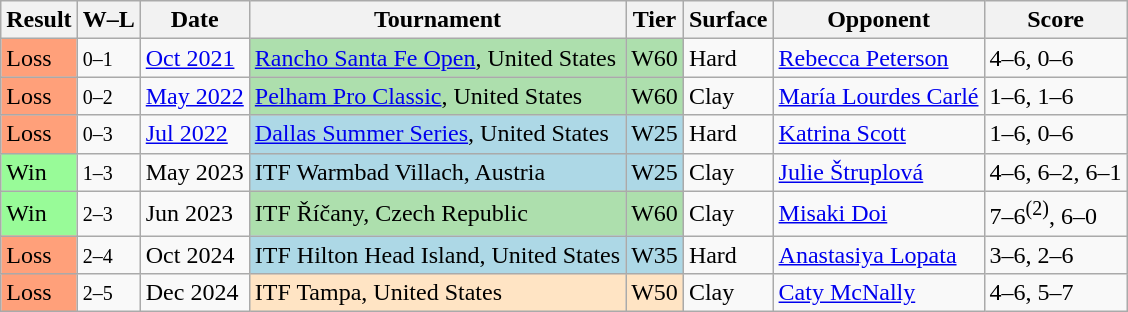<table class="sortable wikitable">
<tr>
<th>Result</th>
<th class="unsortable">W–L</th>
<th>Date</th>
<th>Tournament</th>
<th>Tier</th>
<th>Surface</th>
<th>Opponent</th>
<th class="unsortable">Score</th>
</tr>
<tr>
<td style="background:#ffa07a;">Loss</td>
<td><small>0–1</small></td>
<td><a href='#'>Oct 2021</a></td>
<td style="background:#addfad;"><a href='#'>Rancho Santa Fe Open</a>, United States</td>
<td style="background:#addfad;">W60</td>
<td>Hard</td>
<td> <a href='#'>Rebecca Peterson</a></td>
<td>4–6, 0–6</td>
</tr>
<tr>
<td style="background:#ffa07a;">Loss</td>
<td><small>0–2</small></td>
<td><a href='#'>May 2022</a></td>
<td style="background:#addfad;"><a href='#'>Pelham Pro Classic</a>, United States</td>
<td style="background:#addfad;">W60</td>
<td>Clay</td>
<td> <a href='#'>María Lourdes Carlé</a></td>
<td>1–6, 1–6</td>
</tr>
<tr>
<td style="background:#ffa07a;">Loss</td>
<td><small>0–3</small></td>
<td><a href='#'>Jul 2022</a></td>
<td style="background:lightblue;"><a href='#'>Dallas Summer Series</a>, United States</td>
<td style="background:lightblue;">W25</td>
<td>Hard</td>
<td> <a href='#'>Katrina Scott</a></td>
<td>1–6, 0–6</td>
</tr>
<tr>
<td style="background:#98fb98;">Win</td>
<td><small>1–3</small></td>
<td>May 2023</td>
<td style="background:lightblue;">ITF Warmbad Villach, Austria</td>
<td style="background:lightblue;">W25</td>
<td>Clay</td>
<td> <a href='#'>Julie Štruplová</a></td>
<td>4–6, 6–2, 6–1</td>
</tr>
<tr>
<td style="background:#98fb98;">Win</td>
<td><small>2–3</small></td>
<td>Jun 2023</td>
<td style="background:#addfad;">ITF Říčany, Czech Republic</td>
<td style="background:#addfad;">W60</td>
<td>Clay</td>
<td> <a href='#'>Misaki Doi</a></td>
<td>7–6<sup>(2)</sup>, 6–0</td>
</tr>
<tr>
<td style="background:#ffa07a;">Loss</td>
<td><small>2–4</small></td>
<td>Oct 2024</td>
<td style="background:lightblue;">ITF Hilton Head Island, United States</td>
<td style="background:lightblue;">W35</td>
<td>Hard</td>
<td> <a href='#'>Anastasiya Lopata</a></td>
<td>3–6, 2–6</td>
</tr>
<tr>
<td style="background:#ffa07a;">Loss</td>
<td><small>2–5</small></td>
<td>Dec 2024</td>
<td style="background:#ffe4c4;">ITF Tampa, United States</td>
<td style="background:#ffe4c4;">W50</td>
<td>Clay</td>
<td> <a href='#'>Caty McNally</a></td>
<td>4–6, 5–7</td>
</tr>
</table>
